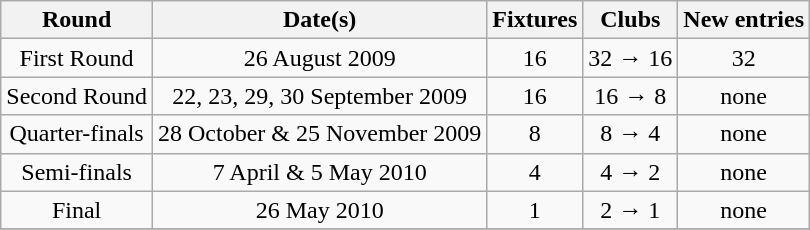<table class="wikitable" style="text-align:center">
<tr>
<th>Round</th>
<th>Date(s)</th>
<th>Fixtures</th>
<th>Clubs</th>
<th>New entries</th>
</tr>
<tr>
<td>First Round</td>
<td>26 August 2009</td>
<td>16</td>
<td>32 → 16</td>
<td>32</td>
</tr>
<tr>
<td>Second Round</td>
<td>22, 23, 29, 30 September 2009</td>
<td>16</td>
<td>16 → 8</td>
<td>none</td>
</tr>
<tr>
<td>Quarter-finals</td>
<td>28 October & 25 November 2009</td>
<td>8</td>
<td>8 → 4</td>
<td>none</td>
</tr>
<tr>
<td>Semi-finals</td>
<td>7 April & 5 May 2010</td>
<td>4</td>
<td>4 → 2</td>
<td>none</td>
</tr>
<tr>
<td>Final</td>
<td>26 May 2010</td>
<td>1</td>
<td>2 → 1</td>
<td>none</td>
</tr>
<tr>
</tr>
</table>
